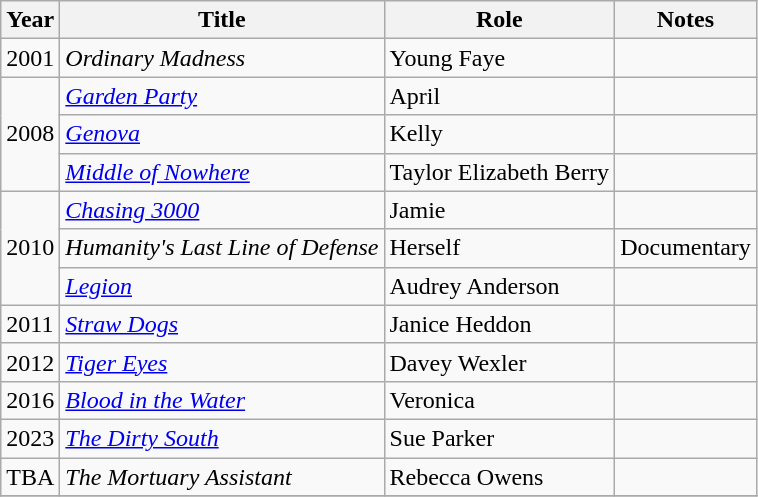<table class="wikitable sortable">
<tr>
<th>Year</th>
<th>Title</th>
<th>Role</th>
<th class="unsortable">Notes</th>
</tr>
<tr>
<td>2001</td>
<td><em>Ordinary Madness</em></td>
<td>Young Faye</td>
<td></td>
</tr>
<tr>
<td rowspan="3">2008</td>
<td><em><a href='#'>Garden Party</a></em></td>
<td>April</td>
<td></td>
</tr>
<tr>
<td><em><a href='#'>Genova</a></em></td>
<td>Kelly</td>
<td></td>
</tr>
<tr>
<td><em><a href='#'>Middle of Nowhere</a></em></td>
<td>Taylor Elizabeth Berry</td>
<td></td>
</tr>
<tr>
<td rowspan="3">2010</td>
<td><em><a href='#'>Chasing 3000</a></em></td>
<td>Jamie</td>
<td></td>
</tr>
<tr>
<td><em>Humanity's Last Line of Defense</em></td>
<td>Herself</td>
<td>Documentary</td>
</tr>
<tr>
<td><em><a href='#'>Legion</a></em></td>
<td>Audrey Anderson</td>
<td></td>
</tr>
<tr>
<td>2011</td>
<td><em><a href='#'>Straw Dogs</a></em></td>
<td>Janice Heddon</td>
<td></td>
</tr>
<tr>
<td>2012</td>
<td><em><a href='#'>Tiger Eyes</a></em></td>
<td>Davey Wexler</td>
<td></td>
</tr>
<tr>
<td>2016</td>
<td><em><a href='#'>Blood in the Water</a></em></td>
<td>Veronica</td>
<td></td>
</tr>
<tr>
<td>2023</td>
<td><em><a href='#'>The Dirty South</a></em></td>
<td>Sue Parker</td>
<td></td>
</tr>
<tr>
<td>TBA</td>
<td><em>The Mortuary Assistant</em></td>
<td>Rebecca Owens</td>
<td></td>
</tr>
<tr>
</tr>
</table>
